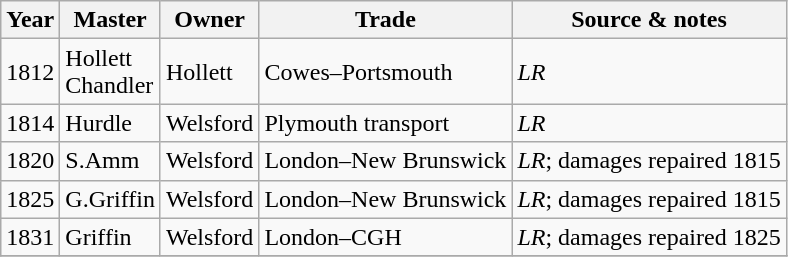<table class=" wikitable">
<tr>
<th>Year</th>
<th>Master</th>
<th>Owner</th>
<th>Trade</th>
<th>Source & notes</th>
</tr>
<tr>
<td>1812</td>
<td>Hollett<br>Chandler</td>
<td>Hollett</td>
<td>Cowes–Portsmouth</td>
<td><em>LR</em></td>
</tr>
<tr>
<td>1814</td>
<td>Hurdle</td>
<td>Welsford</td>
<td>Plymouth transport</td>
<td><em>LR</em></td>
</tr>
<tr>
<td>1820</td>
<td>S.Amm</td>
<td>Welsford</td>
<td>London–New Brunswick</td>
<td><em>LR</em>; damages repaired 1815</td>
</tr>
<tr>
<td>1825</td>
<td>G.Griffin</td>
<td>Welsford</td>
<td>London–New Brunswick</td>
<td><em>LR</em>; damages repaired 1815</td>
</tr>
<tr>
<td>1831</td>
<td>Griffin</td>
<td>Welsford</td>
<td>London–CGH</td>
<td><em>LR</em>; damages repaired 1825</td>
</tr>
<tr>
</tr>
</table>
